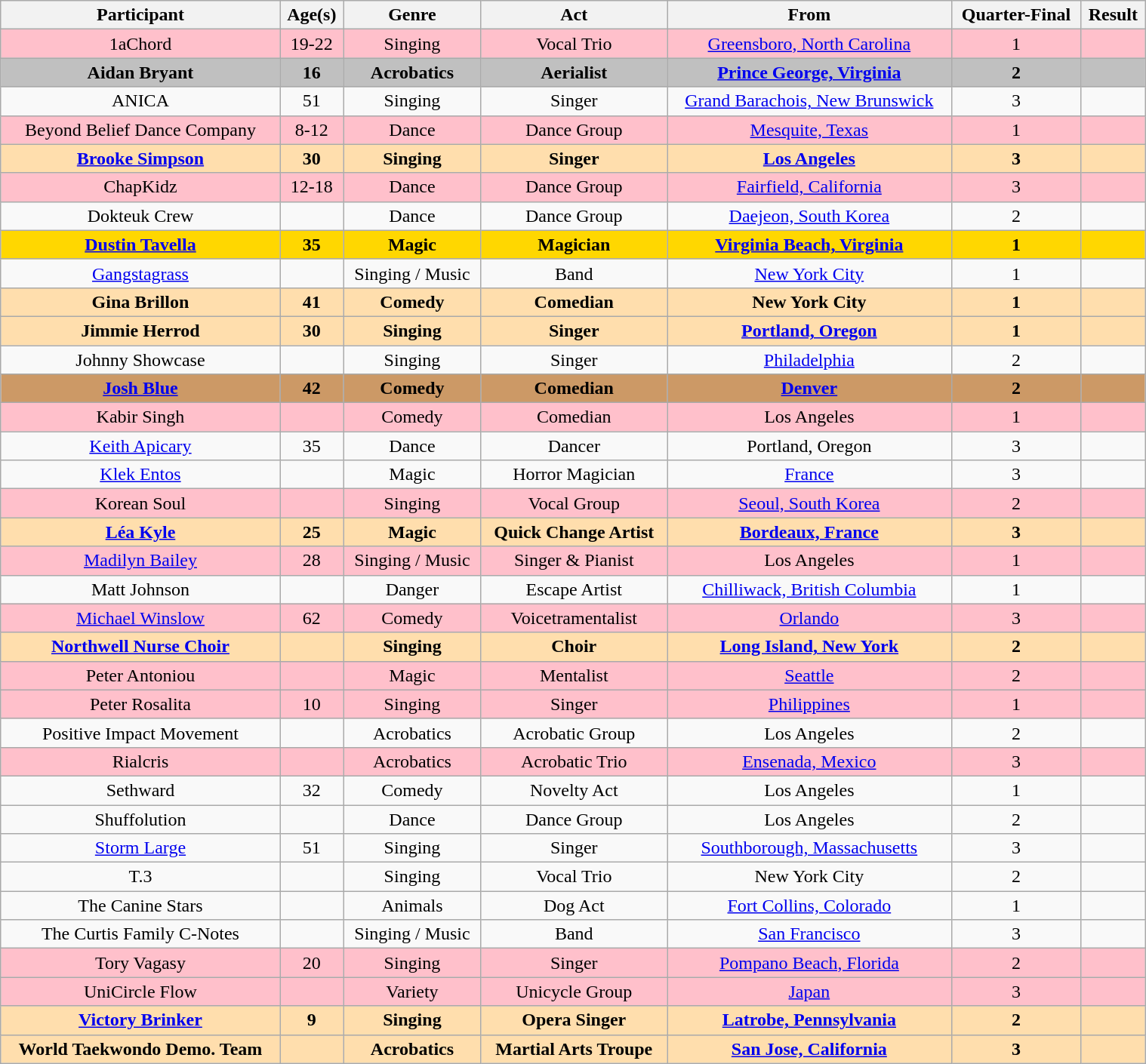<table class="wikitable sortable" style="margin-left: auto; margin-right: auto; border: none; width:80%; text-align:center;">
<tr valign="top">
<th>Participant</th>
<th class="unsortable">Age(s) </th>
<th>Genre</th>
<th class="unsortable">Act</th>
<th>From</th>
<th>Quarter-Final</th>
<th>Result</th>
</tr>
<tr style="background:pink;">
<td>1aChord</td>
<td>19-22</td>
<td>Singing</td>
<td>Vocal Trio</td>
<td><a href='#'>Greensboro, North Carolina</a></td>
<td>1</td>
<td></td>
</tr>
<tr style="background:silver">
<td><strong>Aidan Bryant</strong></td>
<td><strong>16</strong></td>
<td><strong>Acrobatics</strong></td>
<td><strong>Aerialist</strong></td>
<td><strong><a href='#'>Prince George, Virginia</a></strong></td>
<td><strong>2</strong></td>
<td><strong></strong></td>
</tr>
<tr>
<td>ANICA</td>
<td>51</td>
<td>Singing</td>
<td>Singer</td>
<td><a href='#'>Grand Barachois, New Brunswick</a></td>
<td>3</td>
<td></td>
</tr>
<tr style="background:pink;">
<td>Beyond Belief Dance Company </td>
<td>8-12</td>
<td>Dance</td>
<td>Dance Group</td>
<td><a href='#'>Mesquite, Texas</a></td>
<td>1</td>
<td></td>
</tr>
<tr style="background:NavajoWhite">
<td><strong><a href='#'>Brooke Simpson</a></strong></td>
<td><strong>30</strong></td>
<td><strong>Singing</strong></td>
<td><strong>Singer</strong></td>
<td><strong><a href='#'>Los Angeles</a></strong></td>
<td><strong>3</strong></td>
<td><strong></strong></td>
</tr>
<tr style="background:pink;">
<td>ChapKidz</td>
<td>12-18</td>
<td>Dance</td>
<td>Dance Group</td>
<td><a href='#'>Fairfield, California</a></td>
<td>3</td>
<td></td>
</tr>
<tr>
<td>Dokteuk Crew</td>
<td></td>
<td>Dance</td>
<td>Dance Group</td>
<td><a href='#'>Daejeon, South Korea</a></td>
<td>2</td>
<td></td>
</tr>
<tr style="background:gold">
<td><strong><a href='#'>Dustin Tavella</a></strong></td>
<td><strong>35</strong></td>
<td><strong>Magic</strong></td>
<td><strong>Magician</strong></td>
<td><strong><a href='#'>Virginia Beach, Virginia</a></strong></td>
<td><strong>1</strong></td>
<td><strong></strong></td>
</tr>
<tr>
<td><a href='#'>Gangstagrass</a></td>
<td></td>
<td>Singing / Music</td>
<td>Band</td>
<td><a href='#'>New York City</a></td>
<td>1</td>
<td></td>
</tr>
<tr style="background:NavajoWhite">
<td><strong>Gina Brillon</strong></td>
<td><strong>41</strong></td>
<td><strong>Comedy</strong></td>
<td><strong>Comedian</strong></td>
<td><strong>New York City</strong></td>
<td><strong>1</strong></td>
<td><strong></strong></td>
</tr>
<tr style="background:NavajoWhite">
<td><strong>Jimmie Herrod</strong> </td>
<td><strong>30</strong></td>
<td><strong>Singing</strong></td>
<td><strong>Singer</strong></td>
<td><strong><a href='#'>Portland, Oregon</a></strong></td>
<td><strong>1</strong></td>
<td><strong></strong></td>
</tr>
<tr>
<td>Johnny Showcase</td>
<td></td>
<td>Singing</td>
<td>Singer</td>
<td><a href='#'>Philadelphia</a></td>
<td>2</td>
<td></td>
</tr>
<tr style="background:#c96">
<td><strong><a href='#'>Josh Blue</a></strong></td>
<td><strong>42</strong></td>
<td><strong>Comedy</strong></td>
<td><strong>Comedian</strong></td>
<td><strong><a href='#'>Denver</a></strong></td>
<td><strong>2</strong></td>
<td><strong></strong></td>
</tr>
<tr style="background:pink;">
<td>Kabir Singh</td>
<td></td>
<td>Comedy</td>
<td>Comedian</td>
<td>Los Angeles</td>
<td>1</td>
<td></td>
</tr>
<tr>
<td><a href='#'>Keith Apicary</a></td>
<td>35</td>
<td>Dance</td>
<td>Dancer</td>
<td>Portland, Oregon</td>
<td>3</td>
<td></td>
</tr>
<tr>
<td><a href='#'>Klek Entos</a></td>
<td></td>
<td>Magic</td>
<td>Horror Magician</td>
<td><a href='#'>France</a></td>
<td>3</td>
<td></td>
</tr>
<tr style="background:pink;">
<td>Korean Soul</td>
<td></td>
<td>Singing</td>
<td>Vocal Group</td>
<td><a href='#'>Seoul, South Korea</a></td>
<td>2</td>
<td></td>
</tr>
<tr style="background:NavajoWhite">
<td><strong><a href='#'>Léa Kyle</a></strong> </td>
<td><strong>25</strong></td>
<td><strong>Magic</strong></td>
<td><strong>Quick Change Artist</strong></td>
<td><strong><a href='#'>Bordeaux, France</a></strong></td>
<td><strong>3</strong></td>
<td><strong></strong></td>
</tr>
<tr style="background:pink;">
<td><a href='#'>Madilyn Bailey</a></td>
<td>28</td>
<td>Singing / Music</td>
<td>Singer & Pianist</td>
<td>Los Angeles</td>
<td>1</td>
<td></td>
</tr>
<tr>
<td>Matt Johnson</td>
<td></td>
<td>Danger</td>
<td>Escape Artist</td>
<td><a href='#'>Chilliwack, British Columbia</a></td>
<td>1</td>
<td></td>
</tr>
<tr style="background:pink;">
<td><a href='#'>Michael Winslow</a></td>
<td>62</td>
<td>Comedy</td>
<td>Voicetramentalist</td>
<td><a href='#'>Orlando</a></td>
<td>3</td>
<td></td>
</tr>
<tr style="background:NavajoWhite">
<td><strong><a href='#'>Northwell Nurse Choir</a></strong> </td>
<td></td>
<td><strong>Singing</strong></td>
<td><strong>Choir</strong></td>
<td><strong><a href='#'>Long Island, New York</a></strong></td>
<td><strong>2</strong></td>
<td><strong></strong></td>
</tr>
<tr style="background:pink;">
<td>Peter Antoniou</td>
<td></td>
<td>Magic</td>
<td>Mentalist</td>
<td><a href='#'>Seattle</a></td>
<td>2</td>
<td></td>
</tr>
<tr style="background:pink;">
<td>Peter Rosalita</td>
<td>10</td>
<td>Singing</td>
<td>Singer</td>
<td><a href='#'>Philippines</a></td>
<td>1</td>
<td></td>
</tr>
<tr>
<td>Positive Impact Movement</td>
<td></td>
<td>Acrobatics</td>
<td>Acrobatic Group</td>
<td>Los Angeles</td>
<td>2</td>
<td></td>
</tr>
<tr style="background:pink;">
<td>Rialcris</td>
<td></td>
<td>Acrobatics</td>
<td>Acrobatic Trio</td>
<td><a href='#'>Ensenada, Mexico</a></td>
<td>3</td>
<td></td>
</tr>
<tr>
<td>Sethward </td>
<td>32</td>
<td>Comedy</td>
<td>Novelty Act</td>
<td>Los Angeles</td>
<td>1</td>
<td></td>
</tr>
<tr>
<td>Shuffolution</td>
<td></td>
<td>Dance</td>
<td>Dance Group</td>
<td>Los Angeles</td>
<td>2</td>
<td></td>
</tr>
<tr>
<td><a href='#'>Storm Large</a> </td>
<td>51</td>
<td>Singing</td>
<td>Singer</td>
<td><a href='#'>Southborough, Massachusetts</a></td>
<td>3</td>
<td></td>
</tr>
<tr>
<td>T.3</td>
<td></td>
<td>Singing</td>
<td>Vocal Trio</td>
<td>New York City</td>
<td>2</td>
<td></td>
</tr>
<tr>
<td>The Canine Stars</td>
<td></td>
<td>Animals</td>
<td>Dog Act</td>
<td><a href='#'>Fort Collins, Colorado</a></td>
<td>1</td>
<td></td>
</tr>
<tr>
<td>The Curtis Family C-Notes</td>
<td></td>
<td>Singing / Music</td>
<td>Band</td>
<td><a href='#'>San Francisco</a></td>
<td>3</td>
<td></td>
</tr>
<tr style="background:pink;">
<td>Tory Vagasy</td>
<td>20</td>
<td>Singing</td>
<td>Singer</td>
<td><a href='#'>Pompano Beach, Florida</a></td>
<td>2</td>
<td></td>
</tr>
<tr style="background:pink;">
<td>UniCircle Flow</td>
<td></td>
<td>Variety</td>
<td>Unicycle Group</td>
<td><a href='#'>Japan</a></td>
<td>3</td>
<td></td>
</tr>
<tr style="background:NavajoWhite">
<td><strong><a href='#'>Victory Brinker</a></strong> </td>
<td><strong>9</strong></td>
<td><strong>Singing</strong></td>
<td><strong>Opera Singer</strong></td>
<td><strong><a href='#'>Latrobe, Pennsylvania</a></strong></td>
<td><strong>2</strong></td>
<td><strong></strong></td>
</tr>
<tr style="background:NavajoWhite">
<td><strong>World Taekwondo Demo. Team</strong> </td>
<td></td>
<td><strong>Acrobatics</strong></td>
<td><strong>Martial Arts Troupe</strong></td>
<td><strong><a href='#'>San Jose, California</a></strong></td>
<td><strong>3</strong></td>
<td><strong></strong></td>
</tr>
</table>
